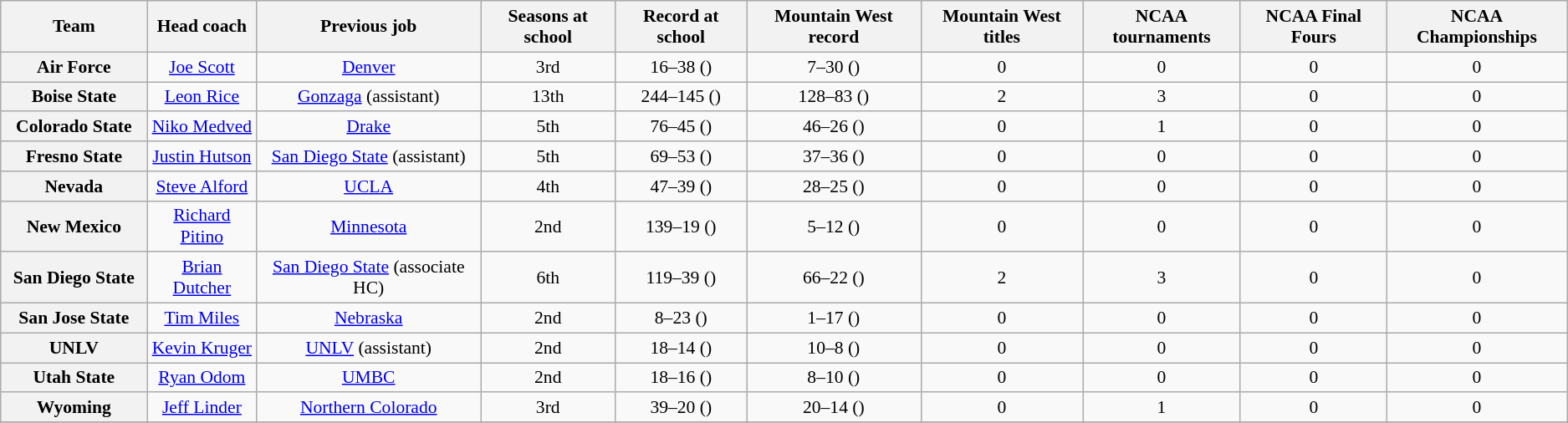<table class="wikitable sortable" style="text-align: center;font-size:90%;">
<tr>
<th width="110">Team</th>
<th>Head coach</th>
<th>Previous job</th>
<th>Seasons at school</th>
<th>Record at school</th>
<th>Mountain West record</th>
<th>Mountain West titles</th>
<th>NCAA tournaments</th>
<th>NCAA Final Fours</th>
<th>NCAA Championships</th>
</tr>
<tr>
<th style=>Air Force</th>
<td><a href='#'>Joe Scott</a></td>
<td><a href='#'>Denver</a></td>
<td>3rd</td>
<td>16–38 ()</td>
<td>7–30 ()</td>
<td>0</td>
<td>0</td>
<td>0</td>
<td>0</td>
</tr>
<tr>
<th style=>Boise State</th>
<td><a href='#'>Leon Rice</a></td>
<td><a href='#'>Gonzaga</a> (assistant)</td>
<td>13th</td>
<td>244–145 ()</td>
<td>128–83 ()</td>
<td>2</td>
<td>3</td>
<td>0</td>
<td>0</td>
</tr>
<tr>
<th style=>Colorado State</th>
<td><a href='#'>Niko Medved</a></td>
<td><a href='#'>Drake</a></td>
<td>5th</td>
<td>76–45 ()</td>
<td>46–26 ()</td>
<td>0</td>
<td>1</td>
<td>0</td>
<td>0</td>
</tr>
<tr>
<th style=>Fresno State</th>
<td><a href='#'>Justin Hutson</a></td>
<td><a href='#'>San Diego State</a> (assistant)</td>
<td>5th</td>
<td>69–53 ()</td>
<td>37–36 ()</td>
<td>0</td>
<td>0</td>
<td>0</td>
<td>0</td>
</tr>
<tr>
<th style=>Nevada</th>
<td><a href='#'>Steve Alford</a></td>
<td><a href='#'>UCLA</a></td>
<td>4th</td>
<td>47–39 ()</td>
<td>28–25 ()</td>
<td>0</td>
<td>0</td>
<td>0</td>
<td>0</td>
</tr>
<tr>
<th style=>New Mexico</th>
<td><a href='#'>Richard Pitino</a></td>
<td><a href='#'>Minnesota</a></td>
<td>2nd</td>
<td>139–19 ()</td>
<td>5–12 ()</td>
<td>0</td>
<td>0</td>
<td>0</td>
<td>0</td>
</tr>
<tr>
<th style=>San Diego State</th>
<td><a href='#'>Brian Dutcher</a></td>
<td><a href='#'>San Diego State</a> (associate HC)</td>
<td>6th</td>
<td>119–39 ()</td>
<td>66–22 ()</td>
<td>2</td>
<td>3</td>
<td>0</td>
<td>0</td>
</tr>
<tr>
<th style=>San Jose State</th>
<td><a href='#'>Tim Miles</a></td>
<td><a href='#'>Nebraska</a></td>
<td>2nd</td>
<td>8–23 ()</td>
<td>1–17 ()</td>
<td>0</td>
<td>0</td>
<td>0</td>
<td>0</td>
</tr>
<tr>
<th style=>UNLV</th>
<td><a href='#'>Kevin Kruger</a></td>
<td><a href='#'>UNLV</a> (assistant)</td>
<td>2nd</td>
<td>18–14 ()</td>
<td>10–8 ()</td>
<td>0</td>
<td>0</td>
<td>0</td>
<td>0</td>
</tr>
<tr>
<th style=>Utah State</th>
<td><a href='#'>Ryan Odom</a></td>
<td><a href='#'>UMBC</a></td>
<td>2nd</td>
<td>18–16 ()</td>
<td>8–10 ()</td>
<td>0</td>
<td>0</td>
<td>0</td>
<td>0</td>
</tr>
<tr>
<th style=>Wyoming</th>
<td><a href='#'>Jeff Linder</a></td>
<td><a href='#'>Northern Colorado</a></td>
<td>3rd</td>
<td>39–20 ()</td>
<td>20–14 ()</td>
<td>0</td>
<td>1</td>
<td>0</td>
<td>0</td>
</tr>
<tr>
</tr>
</table>
